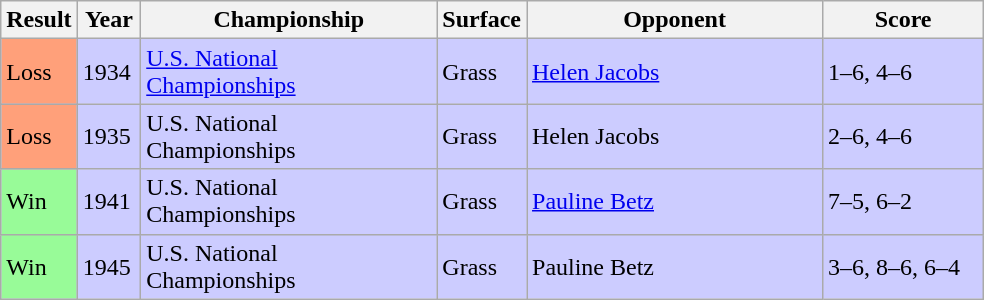<table class='sortable wikitable'>
<tr>
<th style="width:40px">Result</th>
<th style="width:35px">Year</th>
<th style="width:190px">Championship</th>
<th style="width:50px">Surface</th>
<th style="width:190px">Opponent</th>
<th style="width:100px" class="unsortable">Score</th>
</tr>
<tr style="background:#ccf;">
<td style="background:#ffa07a;">Loss</td>
<td>1934</td>
<td><a href='#'>U.S. National Championships</a></td>
<td>Grass</td>
<td> <a href='#'>Helen Jacobs</a></td>
<td>1–6, 4–6</td>
</tr>
<tr style="background:#ccf;">
<td style="background:#ffa07a;">Loss</td>
<td>1935</td>
<td>U.S. National Championships</td>
<td>Grass</td>
<td> Helen Jacobs</td>
<td>2–6, 4–6</td>
</tr>
<tr style="background:#ccf;">
<td style="background:#98fb98;">Win</td>
<td>1941</td>
<td>U.S. National Championships</td>
<td>Grass</td>
<td> <a href='#'>Pauline Betz</a></td>
<td>7–5, 6–2</td>
</tr>
<tr style="background:#ccf;">
<td style="background:#98fb98;">Win</td>
<td>1945</td>
<td>U.S. National Championships</td>
<td>Grass</td>
<td> Pauline Betz</td>
<td>3–6, 8–6, 6–4</td>
</tr>
</table>
